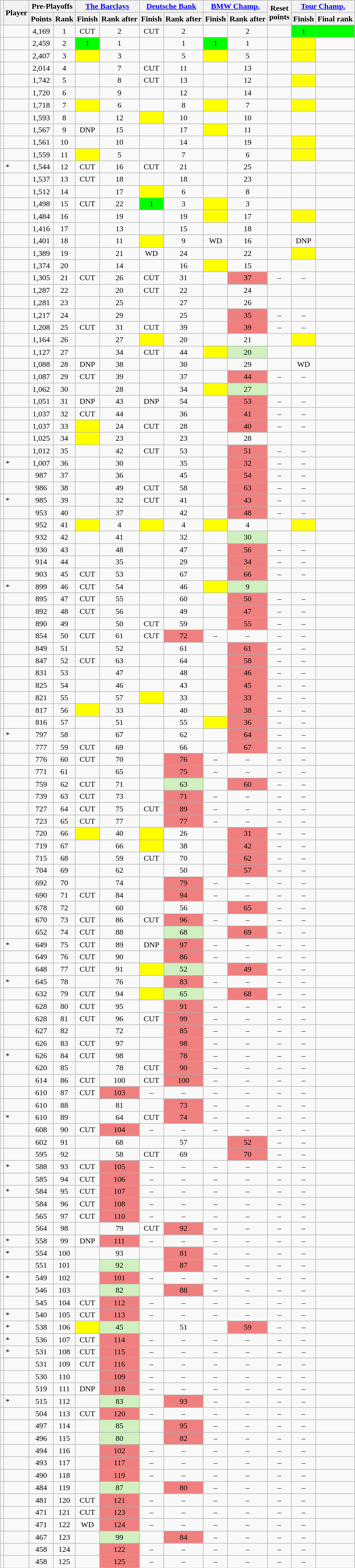<table class="wikitable sortable" style=text-align:center>
<tr>
<th rowspan=2></th>
<th rowspan=2>Player</th>
<th colspan=2>Pre-Playoffs</th>
<th colspan=2><a href='#'>The Barclays</a></th>
<th colspan=2><a href='#'>Deutsche Bank</a></th>
<th colspan=2><a href='#'>BMW Champ.</a></th>
<th rowspan=2>Reset<br>points</th>
<th colspan=2><a href='#'>Tour Champ.</a></th>
</tr>
<tr>
<th>Points</th>
<th>Rank</th>
<th>Finish</th>
<th>Rank after</th>
<th>Finish</th>
<th>Rank after</th>
<th>Finish</th>
<th>Rank after</th>
<th>Finish</th>
<th>Final rank</th>
</tr>
<tr>
<td></td>
<td align=left></td>
<td>4,169</td>
<td>1</td>
<td>CUT</td>
<td>2</td>
<td>CUT</td>
<td>2</td>
<td></td>
<td>2</td>
<td></td>
<td style=background:lime>1</td>
<td style=background:lime></td>
</tr>
<tr>
<td></td>
<td align=left></td>
<td>2,459</td>
<td>2</td>
<td style=background:lime>1</td>
<td>1</td>
<td></td>
<td>1</td>
<td style=background:lime>1</td>
<td>1</td>
<td></td>
<td style=background:yellow></td>
<td></td>
</tr>
<tr>
<td></td>
<td align=left></td>
<td>2,407</td>
<td>3</td>
<td style=background:yellow></td>
<td>3</td>
<td></td>
<td>5</td>
<td style=background:yellow></td>
<td>5</td>
<td></td>
<td style=background:yellow></td>
<td></td>
</tr>
<tr>
<td></td>
<td align=left></td>
<td>2,014</td>
<td>4</td>
<td></td>
<td>7</td>
<td>CUT</td>
<td>11</td>
<td></td>
<td>13</td>
<td></td>
<td></td>
<td></td>
</tr>
<tr>
<td></td>
<td align=left></td>
<td>1,742</td>
<td>5</td>
<td></td>
<td>8</td>
<td>CUT</td>
<td>13</td>
<td></td>
<td>12</td>
<td></td>
<td style=background:yellow></td>
<td></td>
</tr>
<tr>
<td></td>
<td align=left></td>
<td>1,720</td>
<td>6</td>
<td></td>
<td>9</td>
<td></td>
<td>12</td>
<td></td>
<td>14</td>
<td></td>
<td></td>
<td></td>
</tr>
<tr>
<td></td>
<td align=left></td>
<td>1,718</td>
<td>7</td>
<td style=background:yellow></td>
<td>6</td>
<td></td>
<td>8</td>
<td style=background:yellow></td>
<td>7</td>
<td></td>
<td style=background:yellow></td>
<td></td>
</tr>
<tr>
<td></td>
<td align=left></td>
<td>1,593</td>
<td>8</td>
<td></td>
<td>12</td>
<td style=background:yellow></td>
<td>10</td>
<td></td>
<td>10</td>
<td></td>
<td></td>
<td></td>
</tr>
<tr>
<td></td>
<td align=left></td>
<td>1,567</td>
<td>9</td>
<td>DNP</td>
<td>15</td>
<td></td>
<td>17</td>
<td style=background:yellow></td>
<td>11</td>
<td></td>
<td></td>
<td></td>
</tr>
<tr>
<td></td>
<td align=left></td>
<td>1,561</td>
<td>10</td>
<td></td>
<td>10</td>
<td></td>
<td>14</td>
<td></td>
<td>19</td>
<td></td>
<td style=background:yellow></td>
<td></td>
</tr>
<tr>
<td></td>
<td align=left></td>
<td>1,559</td>
<td>11</td>
<td style=background:yellow></td>
<td>5</td>
<td></td>
<td>7</td>
<td></td>
<td>6</td>
<td></td>
<td style=background:yellow></td>
<td></td>
</tr>
<tr>
<td></td>
<td align=left>*</td>
<td>1,544</td>
<td>12</td>
<td>CUT</td>
<td>16</td>
<td>CUT</td>
<td>21</td>
<td></td>
<td>25</td>
<td></td>
<td></td>
<td></td>
</tr>
<tr>
<td></td>
<td align=left></td>
<td>1,537</td>
<td>13</td>
<td>CUT</td>
<td>18</td>
<td></td>
<td>18</td>
<td></td>
<td>23</td>
<td></td>
<td></td>
<td></td>
</tr>
<tr>
<td></td>
<td align=left></td>
<td>1,512</td>
<td>14</td>
<td></td>
<td>17</td>
<td style=background:yellow></td>
<td>6</td>
<td></td>
<td>8</td>
<td></td>
<td></td>
<td></td>
</tr>
<tr>
<td></td>
<td align=left></td>
<td>1,498</td>
<td>15</td>
<td>CUT</td>
<td>22</td>
<td style=background:lime>1</td>
<td>3</td>
<td style=background:yellow></td>
<td>3</td>
<td></td>
<td></td>
<td></td>
</tr>
<tr>
<td></td>
<td align=left></td>
<td>1,484</td>
<td>16</td>
<td></td>
<td>19</td>
<td></td>
<td>19</td>
<td style=background:yellow></td>
<td>17</td>
<td></td>
<td style=background:yellow></td>
<td></td>
</tr>
<tr>
<td></td>
<td align=left></td>
<td>1,416</td>
<td>17</td>
<td></td>
<td>13</td>
<td></td>
<td>15</td>
<td></td>
<td>18</td>
<td></td>
<td></td>
<td></td>
</tr>
<tr>
<td></td>
<td align=left></td>
<td>1,401</td>
<td>18</td>
<td></td>
<td>11</td>
<td style=background:yellow></td>
<td>9</td>
<td>WD</td>
<td>16</td>
<td></td>
<td>DNP</td>
<td></td>
</tr>
<tr>
<td></td>
<td align=left></td>
<td>1,389</td>
<td>19</td>
<td></td>
<td>21</td>
<td>WD</td>
<td>24</td>
<td></td>
<td>22</td>
<td></td>
<td style=background:yellow></td>
<td></td>
</tr>
<tr>
<td></td>
<td align=left></td>
<td>1,374</td>
<td>20</td>
<td></td>
<td>14</td>
<td></td>
<td>16</td>
<td style=background:yellow></td>
<td>15</td>
<td></td>
<td></td>
<td></td>
</tr>
<tr>
<td></td>
<td align=left></td>
<td>1,305</td>
<td>21</td>
<td>CUT</td>
<td>26</td>
<td>CUT</td>
<td>31</td>
<td></td>
<td style="background:#F08080;">37</td>
<td>–</td>
<td>–</td>
<td></td>
</tr>
<tr>
<td></td>
<td align=left></td>
<td>1,287</td>
<td>22</td>
<td></td>
<td>20</td>
<td>CUT</td>
<td>22</td>
<td></td>
<td>24</td>
<td></td>
<td></td>
<td></td>
</tr>
<tr>
<td></td>
<td align=left></td>
<td>1,281</td>
<td>23</td>
<td></td>
<td>25</td>
<td></td>
<td>27</td>
<td></td>
<td>26</td>
<td></td>
<td></td>
<td></td>
</tr>
<tr>
<td></td>
<td align=left></td>
<td>1,217</td>
<td>24</td>
<td></td>
<td>29</td>
<td></td>
<td>25</td>
<td></td>
<td style="background:#F08080;">35</td>
<td>–</td>
<td>–</td>
<td></td>
</tr>
<tr>
<td></td>
<td align=left></td>
<td>1,208</td>
<td>25</td>
<td>CUT</td>
<td>31</td>
<td>CUT</td>
<td>39</td>
<td></td>
<td style="background:#F08080;">39</td>
<td>–</td>
<td>–</td>
<td></td>
</tr>
<tr>
<td></td>
<td align=left></td>
<td>1,164</td>
<td>26</td>
<td></td>
<td>27</td>
<td style=background:yellow></td>
<td>20</td>
<td></td>
<td>21</td>
<td></td>
<td style=background:yellow></td>
<td></td>
</tr>
<tr>
<td></td>
<td align=left></td>
<td>1,127</td>
<td>27</td>
<td></td>
<td>34</td>
<td>CUT</td>
<td>44</td>
<td style=background:yellow></td>
<td style="background:#D0F0C0;">20</td>
<td></td>
<td></td>
<td></td>
</tr>
<tr>
<td></td>
<td align=left></td>
<td>1,088</td>
<td>28</td>
<td>DNP</td>
<td>38</td>
<td></td>
<td>30</td>
<td></td>
<td>29</td>
<td></td>
<td>WD</td>
<td></td>
</tr>
<tr>
<td></td>
<td align=left></td>
<td>1,087</td>
<td>29</td>
<td>CUT</td>
<td>39</td>
<td></td>
<td>37</td>
<td></td>
<td style="background:#F08080;">44</td>
<td>–</td>
<td>–</td>
<td></td>
</tr>
<tr>
<td></td>
<td align=left></td>
<td>1,062</td>
<td>30</td>
<td></td>
<td>28</td>
<td></td>
<td>34</td>
<td style=background:yellow></td>
<td style="background:#D0F0C0;">27</td>
<td></td>
<td></td>
<td></td>
</tr>
<tr>
<td></td>
<td align=left></td>
<td>1,051</td>
<td>31</td>
<td>DNP</td>
<td>43</td>
<td>DNP</td>
<td>54</td>
<td></td>
<td style="background:#F08080;">53</td>
<td>–</td>
<td>–</td>
<td></td>
</tr>
<tr>
<td></td>
<td align=left></td>
<td>1,037</td>
<td>32</td>
<td>CUT</td>
<td>44</td>
<td></td>
<td>36</td>
<td></td>
<td style="background:#F08080;">41</td>
<td>–</td>
<td>–</td>
<td></td>
</tr>
<tr>
<td></td>
<td align=left></td>
<td>1,037</td>
<td>33</td>
<td style=background:yellow></td>
<td>24</td>
<td>CUT</td>
<td>28</td>
<td></td>
<td style="background:#F08080;">40</td>
<td>–</td>
<td>–</td>
<td></td>
</tr>
<tr>
<td></td>
<td align=left></td>
<td>1,025</td>
<td>34</td>
<td style=background:yellow></td>
<td>23</td>
<td></td>
<td>23</td>
<td></td>
<td>28</td>
<td></td>
<td></td>
<td></td>
</tr>
<tr>
<td></td>
<td align=left></td>
<td>1,012</td>
<td>35</td>
<td></td>
<td>42</td>
<td>CUT</td>
<td>53</td>
<td></td>
<td style="background:#F08080;">51</td>
<td>–</td>
<td>–</td>
<td></td>
</tr>
<tr>
<td></td>
<td align=left>*</td>
<td>1,007</td>
<td>36</td>
<td></td>
<td>30</td>
<td></td>
<td>35</td>
<td></td>
<td style="background:#F08080;">32</td>
<td>–</td>
<td>–</td>
<td></td>
</tr>
<tr>
<td></td>
<td align=left></td>
<td>987</td>
<td>37</td>
<td></td>
<td>36</td>
<td></td>
<td>45</td>
<td></td>
<td style="background:#F08080;">54</td>
<td>–</td>
<td>–</td>
<td></td>
</tr>
<tr>
<td></td>
<td align=left></td>
<td>986</td>
<td>38</td>
<td></td>
<td>49</td>
<td>CUT</td>
<td>58</td>
<td></td>
<td style="background:#F08080;">63</td>
<td>–</td>
<td>–</td>
<td></td>
</tr>
<tr>
<td></td>
<td align=left>*</td>
<td>985</td>
<td>39</td>
<td></td>
<td>32</td>
<td>CUT</td>
<td>41</td>
<td></td>
<td style="background:#F08080;">43</td>
<td>–</td>
<td>–</td>
<td></td>
</tr>
<tr>
<td></td>
<td align=left></td>
<td>953</td>
<td>40</td>
<td></td>
<td>37</td>
<td></td>
<td>42</td>
<td></td>
<td style="background:#F08080;">48</td>
<td>–</td>
<td>–</td>
<td></td>
</tr>
<tr>
<td></td>
<td align=left></td>
<td>952</td>
<td>41</td>
<td style=background:yellow></td>
<td>4</td>
<td style=background:yellow></td>
<td>4</td>
<td style=background:yellow></td>
<td>4</td>
<td></td>
<td style=background:yellow></td>
<td></td>
</tr>
<tr>
<td></td>
<td align=left></td>
<td>932</td>
<td>42</td>
<td></td>
<td>41</td>
<td></td>
<td>32</td>
<td></td>
<td style="background:#D0F0C0;">30</td>
<td></td>
<td></td>
<td></td>
</tr>
<tr>
<td></td>
<td align=left></td>
<td>930</td>
<td>43</td>
<td></td>
<td>48</td>
<td></td>
<td>47</td>
<td></td>
<td style="background:#F08080;">56</td>
<td>–</td>
<td>–</td>
<td></td>
</tr>
<tr>
<td></td>
<td align=left></td>
<td>914</td>
<td>44</td>
<td></td>
<td>35</td>
<td></td>
<td>29</td>
<td></td>
<td style="background:#F08080;">34</td>
<td>–</td>
<td>–</td>
<td></td>
</tr>
<tr>
<td></td>
<td align=left></td>
<td>903</td>
<td>45</td>
<td>CUT</td>
<td>53</td>
<td></td>
<td>67</td>
<td></td>
<td style="background:#F08080;">66</td>
<td>–</td>
<td>–</td>
<td></td>
</tr>
<tr>
<td></td>
<td align=left>*</td>
<td>899</td>
<td>46</td>
<td>CUT</td>
<td>54</td>
<td></td>
<td>46</td>
<td style=background:yellow></td>
<td style="background:#D0F0C0;">9</td>
<td></td>
<td></td>
<td></td>
</tr>
<tr>
<td></td>
<td align=left></td>
<td>895</td>
<td>47</td>
<td>CUT</td>
<td>55</td>
<td></td>
<td>60</td>
<td></td>
<td style="background:#F08080;">50</td>
<td>–</td>
<td>–</td>
<td></td>
</tr>
<tr>
<td></td>
<td align=left></td>
<td>892</td>
<td>48</td>
<td>CUT</td>
<td>56</td>
<td></td>
<td>49</td>
<td></td>
<td style="background:#F08080;">47</td>
<td>–</td>
<td>–</td>
<td></td>
</tr>
<tr>
<td></td>
<td align=left></td>
<td>890</td>
<td>49</td>
<td></td>
<td>50</td>
<td>CUT</td>
<td>59</td>
<td></td>
<td style="background:#F08080;">55</td>
<td>–</td>
<td>–</td>
<td></td>
</tr>
<tr>
<td></td>
<td align=left></td>
<td>854</td>
<td>50</td>
<td>CUT</td>
<td>61</td>
<td>CUT</td>
<td style="background:#F08080;">72</td>
<td>–</td>
<td>–</td>
<td>–</td>
<td>–</td>
<td></td>
</tr>
<tr>
<td></td>
<td align=left></td>
<td>849</td>
<td>51</td>
<td></td>
<td>52</td>
<td></td>
<td>61</td>
<td></td>
<td style="background:#F08080;">61</td>
<td>–</td>
<td>–</td>
<td></td>
</tr>
<tr>
<td></td>
<td align=left></td>
<td>847</td>
<td>52</td>
<td>CUT</td>
<td>63</td>
<td></td>
<td>64</td>
<td></td>
<td style="background:#F08080;">58</td>
<td>–</td>
<td>–</td>
<td></td>
</tr>
<tr>
<td></td>
<td align=left></td>
<td>831</td>
<td>53</td>
<td></td>
<td>47</td>
<td></td>
<td>48</td>
<td></td>
<td style="background:#F08080;">46</td>
<td>–</td>
<td>–</td>
<td></td>
</tr>
<tr>
<td></td>
<td align=left></td>
<td>825</td>
<td>54</td>
<td></td>
<td>46</td>
<td></td>
<td>43</td>
<td></td>
<td style="background:#F08080;">45</td>
<td>–</td>
<td>–</td>
<td></td>
</tr>
<tr>
<td></td>
<td align=left></td>
<td>821</td>
<td>55</td>
<td></td>
<td>57</td>
<td style=background:yellow></td>
<td>33</td>
<td></td>
<td style="background:#F08080;">33</td>
<td>–</td>
<td>–</td>
<td></td>
</tr>
<tr>
<td></td>
<td align=left></td>
<td>817</td>
<td>56</td>
<td style=background:yellow></td>
<td>33</td>
<td></td>
<td>40</td>
<td></td>
<td style="background:#F08080;">38</td>
<td>–</td>
<td>–</td>
<td></td>
</tr>
<tr>
<td></td>
<td align=left></td>
<td>816</td>
<td>57</td>
<td></td>
<td>51</td>
<td></td>
<td>55</td>
<td style=background:yellow></td>
<td style="background:#F08080;">36</td>
<td>–</td>
<td>–</td>
<td></td>
</tr>
<tr>
<td></td>
<td align=left>*</td>
<td>797</td>
<td>58</td>
<td></td>
<td>67</td>
<td></td>
<td>62</td>
<td></td>
<td style="background:#F08080;">64</td>
<td>–</td>
<td>–</td>
<td></td>
</tr>
<tr>
<td></td>
<td align=left></td>
<td>777</td>
<td>59</td>
<td>CUT</td>
<td>69</td>
<td></td>
<td>66</td>
<td></td>
<td style="background:#F08080;">67</td>
<td>–</td>
<td>–</td>
<td></td>
</tr>
<tr>
<td></td>
<td align=left></td>
<td>776</td>
<td>60</td>
<td>CUT</td>
<td>70</td>
<td></td>
<td style="background:#F08080;">76</td>
<td>–</td>
<td>–</td>
<td>–</td>
<td>–</td>
<td></td>
</tr>
<tr>
<td></td>
<td align=left></td>
<td>771</td>
<td>61</td>
<td></td>
<td>65</td>
<td></td>
<td style="background:#F08080;">75</td>
<td>–</td>
<td>–</td>
<td>–</td>
<td>–</td>
<td></td>
</tr>
<tr>
<td></td>
<td align=left></td>
<td>759</td>
<td>62</td>
<td>CUT</td>
<td>71</td>
<td></td>
<td style="background:#D0F0C0;">63</td>
<td></td>
<td style="background:#F08080;">60</td>
<td>–</td>
<td>–</td>
<td></td>
</tr>
<tr>
<td></td>
<td align=left></td>
<td>739</td>
<td>63</td>
<td>CUT</td>
<td>73</td>
<td></td>
<td style="background:#F08080;">71</td>
<td>–</td>
<td>–</td>
<td>–</td>
<td>–</td>
<td></td>
</tr>
<tr>
<td></td>
<td align=left></td>
<td>727</td>
<td>64</td>
<td>CUT</td>
<td>75</td>
<td>CUT</td>
<td style="background:#F08080;">89</td>
<td>–</td>
<td>–</td>
<td>–</td>
<td>–</td>
<td></td>
</tr>
<tr>
<td></td>
<td align=left></td>
<td>723</td>
<td>65</td>
<td>CUT</td>
<td>77</td>
<td></td>
<td style="background:#F08080;">77</td>
<td>–</td>
<td>–</td>
<td>–</td>
<td>–</td>
<td></td>
</tr>
<tr>
<td></td>
<td align=left></td>
<td>720</td>
<td>66</td>
<td style=background:yellow></td>
<td>40</td>
<td style=background:yellow></td>
<td>26</td>
<td></td>
<td style="background:#F08080;">31</td>
<td>–</td>
<td>–</td>
<td></td>
</tr>
<tr>
<td></td>
<td align=left></td>
<td>719</td>
<td>67</td>
<td></td>
<td>66</td>
<td style=background:yellow></td>
<td>38</td>
<td></td>
<td style="background:#F08080;">42</td>
<td>–</td>
<td>–</td>
<td></td>
</tr>
<tr>
<td></td>
<td align=left></td>
<td>715</td>
<td>68</td>
<td></td>
<td>59</td>
<td>CUT</td>
<td>70</td>
<td></td>
<td style="background:#F08080;">62</td>
<td>–</td>
<td>–</td>
<td></td>
</tr>
<tr>
<td></td>
<td align=left></td>
<td>704</td>
<td>69</td>
<td></td>
<td>62</td>
<td></td>
<td>50</td>
<td></td>
<td style="background:#F08080;">57</td>
<td>–</td>
<td>–</td>
<td></td>
</tr>
<tr>
<td></td>
<td align=left></td>
<td>692</td>
<td>70</td>
<td></td>
<td>74</td>
<td></td>
<td style="background:#F08080;">79</td>
<td>–</td>
<td>–</td>
<td>–</td>
<td>–</td>
<td></td>
</tr>
<tr>
<td></td>
<td align=left></td>
<td>690</td>
<td>71</td>
<td>CUT</td>
<td>84</td>
<td></td>
<td style="background:#F08080;">94</td>
<td>–</td>
<td>–</td>
<td>–</td>
<td>–</td>
<td></td>
</tr>
<tr>
<td></td>
<td align=left></td>
<td>678</td>
<td>72</td>
<td></td>
<td>60</td>
<td></td>
<td>56</td>
<td></td>
<td style="background:#F08080;">65</td>
<td>–</td>
<td>–</td>
<td></td>
</tr>
<tr>
<td></td>
<td align=left></td>
<td>670</td>
<td>73</td>
<td>CUT</td>
<td>86</td>
<td>CUT</td>
<td style="background:#F08080;">96</td>
<td>–</td>
<td>–</td>
<td>–</td>
<td>–</td>
<td></td>
</tr>
<tr>
<td></td>
<td align=left></td>
<td>652</td>
<td>74</td>
<td>CUT</td>
<td>88</td>
<td></td>
<td style="background:#D0F0C0;">68</td>
<td></td>
<td style="background:#F08080;">69</td>
<td>–</td>
<td>–</td>
<td></td>
</tr>
<tr>
<td></td>
<td align=left>*</td>
<td>649</td>
<td>75</td>
<td>CUT</td>
<td>89</td>
<td>DNP</td>
<td style="background:#F08080;">97</td>
<td>–</td>
<td>–</td>
<td>–</td>
<td>–</td>
<td></td>
</tr>
<tr>
<td></td>
<td align=left></td>
<td>649</td>
<td>76</td>
<td>CUT</td>
<td>90</td>
<td></td>
<td style="background:#F08080;">86</td>
<td>–</td>
<td>–</td>
<td>–</td>
<td>–</td>
<td></td>
</tr>
<tr>
<td></td>
<td align=left></td>
<td>648</td>
<td>77</td>
<td>CUT</td>
<td>91</td>
<td style=background:yellow></td>
<td style="background:#D0F0C0;">52</td>
<td></td>
<td style="background:#F08080;">49</td>
<td>–</td>
<td>–</td>
<td></td>
</tr>
<tr>
<td></td>
<td align=left>*</td>
<td>645</td>
<td>78</td>
<td></td>
<td>76</td>
<td></td>
<td style="background:#F08080;">83</td>
<td>–</td>
<td>–</td>
<td>–</td>
<td>–</td>
<td></td>
</tr>
<tr>
<td></td>
<td align=left></td>
<td>632</td>
<td>79</td>
<td>CUT</td>
<td>94</td>
<td style=background:yellow></td>
<td style="background:#D0F0C0;">65</td>
<td></td>
<td style="background:#F08080;">68</td>
<td>–</td>
<td>–</td>
<td></td>
</tr>
<tr>
<td></td>
<td align=left></td>
<td>628</td>
<td>80</td>
<td>CUT</td>
<td>95</td>
<td></td>
<td style="background:#F08080;">91</td>
<td>–</td>
<td>–</td>
<td>–</td>
<td>–</td>
<td></td>
</tr>
<tr>
<td></td>
<td align=left></td>
<td>628</td>
<td>81</td>
<td>CUT</td>
<td>96</td>
<td>CUT</td>
<td style="background:#F08080;">99</td>
<td>–</td>
<td>–</td>
<td>–</td>
<td>–</td>
<td></td>
</tr>
<tr>
<td></td>
<td align=left></td>
<td>627</td>
<td>82</td>
<td></td>
<td>72</td>
<td></td>
<td style="background:#F08080;">85</td>
<td>–</td>
<td>–</td>
<td>–</td>
<td>–</td>
<td></td>
</tr>
<tr>
<td></td>
<td align=left></td>
<td>626</td>
<td>83</td>
<td>CUT</td>
<td>97</td>
<td></td>
<td style="background:#F08080;">98</td>
<td>–</td>
<td>–</td>
<td>–</td>
<td>–</td>
<td></td>
</tr>
<tr>
<td></td>
<td align=left>*</td>
<td>626</td>
<td>84</td>
<td>CUT</td>
<td>98</td>
<td></td>
<td style="background:#F08080;">78</td>
<td>–</td>
<td>–</td>
<td>–</td>
<td>–</td>
<td></td>
</tr>
<tr>
<td></td>
<td align=left></td>
<td>620</td>
<td>85</td>
<td></td>
<td>78</td>
<td>CUT</td>
<td style="background:#F08080;">90</td>
<td>–</td>
<td>–</td>
<td>–</td>
<td>–</td>
<td></td>
</tr>
<tr>
<td></td>
<td align=left></td>
<td>614</td>
<td>86</td>
<td>CUT</td>
<td>100</td>
<td>CUT</td>
<td style="background:#F08080;">100</td>
<td>–</td>
<td>–</td>
<td>–</td>
<td>–</td>
<td></td>
</tr>
<tr>
<td></td>
<td align=left></td>
<td>610</td>
<td>87</td>
<td>CUT</td>
<td style="background:#F08080;">103</td>
<td>–</td>
<td>–</td>
<td>–</td>
<td>–</td>
<td>–</td>
<td>–</td>
<td></td>
</tr>
<tr>
<td></td>
<td align=left></td>
<td>610</td>
<td>88</td>
<td></td>
<td>81</td>
<td></td>
<td style="background:#F08080;">73</td>
<td>–</td>
<td>–</td>
<td>–</td>
<td>–</td>
<td></td>
</tr>
<tr>
<td></td>
<td align=left>*</td>
<td>610</td>
<td>89</td>
<td></td>
<td>64</td>
<td>CUT</td>
<td style="background:#F08080;">74</td>
<td>–</td>
<td>–</td>
<td>–</td>
<td>–</td>
<td></td>
</tr>
<tr>
<td></td>
<td align=left></td>
<td>608</td>
<td>90</td>
<td>CUT</td>
<td style="background:#F08080;">104</td>
<td>–</td>
<td>–</td>
<td>–</td>
<td>–</td>
<td>–</td>
<td>–</td>
<td></td>
</tr>
<tr>
<td></td>
<td align=left></td>
<td>602</td>
<td>91</td>
<td></td>
<td>68</td>
<td></td>
<td>57</td>
<td></td>
<td style="background:#F08080;">52</td>
<td>–</td>
<td>–</td>
<td></td>
</tr>
<tr>
<td></td>
<td align=left></td>
<td>595</td>
<td>92</td>
<td></td>
<td>58</td>
<td>CUT</td>
<td>69</td>
<td></td>
<td style="background:#F08080;">70</td>
<td>–</td>
<td>–</td>
<td></td>
</tr>
<tr>
<td></td>
<td align=left>*</td>
<td>588</td>
<td>93</td>
<td>CUT</td>
<td style="background:#F08080;">105</td>
<td>–</td>
<td>–</td>
<td>–</td>
<td>–</td>
<td>–</td>
<td>–</td>
<td></td>
</tr>
<tr>
<td></td>
<td align=left></td>
<td>585</td>
<td>94</td>
<td>CUT</td>
<td style="background:#F08080;">106</td>
<td>–</td>
<td>–</td>
<td>–</td>
<td>–</td>
<td>–</td>
<td>–</td>
<td></td>
</tr>
<tr>
<td></td>
<td align=left>*</td>
<td>584</td>
<td>95</td>
<td>CUT</td>
<td style="background:#F08080;">107</td>
<td>–</td>
<td>–</td>
<td>–</td>
<td>–</td>
<td>–</td>
<td>–</td>
<td></td>
</tr>
<tr>
<td></td>
<td align=left></td>
<td>584</td>
<td>96</td>
<td>CUT</td>
<td style="background:#F08080;">108</td>
<td>–</td>
<td>–</td>
<td>–</td>
<td>–</td>
<td>–</td>
<td>–</td>
<td></td>
</tr>
<tr>
<td></td>
<td align=left></td>
<td>565</td>
<td>97</td>
<td>CUT</td>
<td style="background:#F08080;">110</td>
<td>–</td>
<td>–</td>
<td>–</td>
<td>–</td>
<td>–</td>
<td>–</td>
<td></td>
</tr>
<tr>
<td></td>
<td align=left></td>
<td>564</td>
<td>98</td>
<td></td>
<td>79</td>
<td>CUT</td>
<td style="background:#F08080;">92</td>
<td>–</td>
<td>–</td>
<td>–</td>
<td>–</td>
<td></td>
</tr>
<tr>
<td></td>
<td align=left>*</td>
<td>558</td>
<td>99</td>
<td>DNP</td>
<td style="background:#F08080;">111</td>
<td>–</td>
<td>–</td>
<td>–</td>
<td>–</td>
<td>–</td>
<td>–</td>
<td></td>
</tr>
<tr>
<td></td>
<td align=left>*</td>
<td>554</td>
<td>100</td>
<td></td>
<td>93</td>
<td></td>
<td style="background:#F08080;">81</td>
<td>–</td>
<td>–</td>
<td>–</td>
<td>–</td>
<td></td>
</tr>
<tr>
<td></td>
<td align=left></td>
<td>551</td>
<td>101</td>
<td></td>
<td style="background:#D0F0C0;">92</td>
<td></td>
<td style="background:#F08080;">87</td>
<td>–</td>
<td>–</td>
<td>–</td>
<td>–</td>
<td></td>
</tr>
<tr>
<td></td>
<td align=left>*</td>
<td>549</td>
<td>102</td>
<td></td>
<td style="background:#F08080;">101</td>
<td>–</td>
<td>–</td>
<td>–</td>
<td>–</td>
<td>–</td>
<td>–</td>
<td></td>
</tr>
<tr>
<td></td>
<td align=left></td>
<td>546</td>
<td>103</td>
<td></td>
<td style="background:#D0F0C0;">82</td>
<td></td>
<td style="background:#F08080;">88</td>
<td>–</td>
<td>–</td>
<td>–</td>
<td>–</td>
<td></td>
</tr>
<tr>
<td></td>
<td align=left></td>
<td>545</td>
<td>104</td>
<td>CUT</td>
<td style="background:#F08080;">112</td>
<td>–</td>
<td>–</td>
<td>–</td>
<td>–</td>
<td>–</td>
<td>–</td>
<td></td>
</tr>
<tr>
<td></td>
<td align=left>*</td>
<td>540</td>
<td>105</td>
<td>CUT</td>
<td style="background:#F08080;">113</td>
<td>–</td>
<td>–</td>
<td>–</td>
<td>–</td>
<td>–</td>
<td>–</td>
<td></td>
</tr>
<tr>
<td></td>
<td align=left>*</td>
<td>538</td>
<td>106</td>
<td style=background:yellow></td>
<td style="background:#D0F0C0;">45</td>
<td></td>
<td>51</td>
<td></td>
<td style="background:#F08080;">59</td>
<td>–</td>
<td>–</td>
<td></td>
</tr>
<tr>
<td></td>
<td align=left>*</td>
<td>536</td>
<td>107</td>
<td>CUT</td>
<td style="background:#F08080;">114</td>
<td>–</td>
<td>–</td>
<td>–</td>
<td>–</td>
<td>–</td>
<td>–</td>
<td></td>
</tr>
<tr>
<td></td>
<td align=left>*</td>
<td>531</td>
<td>108</td>
<td>CUT</td>
<td style="background:#F08080;">115</td>
<td>–</td>
<td>–</td>
<td>–</td>
<td>–</td>
<td>–</td>
<td>–</td>
<td></td>
</tr>
<tr>
<td></td>
<td align=left></td>
<td>531</td>
<td>109</td>
<td>CUT</td>
<td style="background:#F08080;">116</td>
<td>–</td>
<td>–</td>
<td>–</td>
<td>–</td>
<td>–</td>
<td>–</td>
<td></td>
</tr>
<tr>
<td></td>
<td align=left></td>
<td>530</td>
<td>110</td>
<td></td>
<td style="background:#F08080;">109</td>
<td>–</td>
<td>–</td>
<td>–</td>
<td>–</td>
<td>–</td>
<td>–</td>
<td></td>
</tr>
<tr>
<td></td>
<td align=left></td>
<td>519</td>
<td>111</td>
<td>DNP</td>
<td style="background:#F08080;">118</td>
<td>–</td>
<td>–</td>
<td>–</td>
<td>–</td>
<td>–</td>
<td>–</td>
<td></td>
</tr>
<tr>
<td></td>
<td align=left>*</td>
<td>515</td>
<td>112</td>
<td></td>
<td style="background:#D0F0C0;">83</td>
<td></td>
<td style="background:#F08080;">93</td>
<td>–</td>
<td>–</td>
<td>–</td>
<td>–</td>
<td></td>
</tr>
<tr>
<td></td>
<td align=left></td>
<td>504</td>
<td>113</td>
<td>CUT</td>
<td style="background:#F08080;">120</td>
<td>–</td>
<td>–</td>
<td>–</td>
<td>–</td>
<td>–</td>
<td>–</td>
<td></td>
</tr>
<tr>
<td></td>
<td align=left></td>
<td>497</td>
<td>114</td>
<td></td>
<td style="background:#D0F0C0;">85</td>
<td></td>
<td style="background:#F08080;">95</td>
<td>–</td>
<td>–</td>
<td>–</td>
<td>–</td>
<td></td>
</tr>
<tr>
<td></td>
<td align=left></td>
<td>496</td>
<td>115</td>
<td></td>
<td style="background:#D0F0C0;">80</td>
<td></td>
<td style="background:#F08080;">82</td>
<td>–</td>
<td>–</td>
<td>–</td>
<td>–</td>
<td></td>
</tr>
<tr>
<td></td>
<td align=left></td>
<td>494</td>
<td>116</td>
<td></td>
<td style="background:#F08080;">102</td>
<td>–</td>
<td>–</td>
<td>–</td>
<td>–</td>
<td>–</td>
<td>–</td>
<td></td>
</tr>
<tr>
<td></td>
<td align=left></td>
<td>493</td>
<td>117</td>
<td></td>
<td style="background:#F08080;">117</td>
<td>–</td>
<td>–</td>
<td>–</td>
<td>–</td>
<td>–</td>
<td>–</td>
<td></td>
</tr>
<tr>
<td></td>
<td align=left></td>
<td>490</td>
<td>118</td>
<td></td>
<td style="background:#F08080;">119</td>
<td>–</td>
<td>–</td>
<td>–</td>
<td>–</td>
<td>–</td>
<td>–</td>
<td></td>
</tr>
<tr>
<td></td>
<td align=left></td>
<td>484</td>
<td>119</td>
<td></td>
<td style="background:#D0F0C0;">87</td>
<td></td>
<td style="background:#F08080;">80</td>
<td>–</td>
<td>–</td>
<td>–</td>
<td>–</td>
<td></td>
</tr>
<tr>
<td></td>
<td align=left></td>
<td>481</td>
<td>120</td>
<td>CUT</td>
<td style="background:#F08080;">121</td>
<td>–</td>
<td>–</td>
<td>–</td>
<td>–</td>
<td>–</td>
<td>–</td>
<td></td>
</tr>
<tr>
<td></td>
<td align=left></td>
<td>471</td>
<td>121</td>
<td>CUT</td>
<td style="background:#F08080;">123</td>
<td>–</td>
<td>–</td>
<td>–</td>
<td>–</td>
<td>–</td>
<td>–</td>
<td></td>
</tr>
<tr>
<td></td>
<td align=left></td>
<td>471</td>
<td>122</td>
<td>WD</td>
<td style="background:#F08080;">124</td>
<td>–</td>
<td>–</td>
<td>–</td>
<td>–</td>
<td>–</td>
<td>–</td>
<td></td>
</tr>
<tr>
<td></td>
<td align=left></td>
<td>467</td>
<td>123</td>
<td></td>
<td style="background:#D0F0C0;">99</td>
<td></td>
<td style="background:#F08080;">84</td>
<td>–</td>
<td>–</td>
<td>–</td>
<td>–</td>
<td></td>
</tr>
<tr>
<td></td>
<td align=left></td>
<td>458</td>
<td>124</td>
<td></td>
<td style="background:#F08080;">122</td>
<td>–</td>
<td>–</td>
<td>–</td>
<td>–</td>
<td>–</td>
<td>–</td>
<td></td>
</tr>
<tr>
<td></td>
<td align=left></td>
<td>458</td>
<td>125</td>
<td></td>
<td style="background:#F08080;">125</td>
<td>–</td>
<td>–</td>
<td>–</td>
<td>–</td>
<td>–</td>
<td>–</td>
<td></td>
</tr>
</table>
